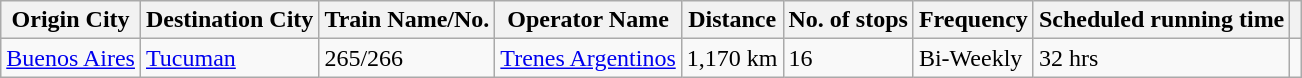<table class="wikitable sortable" width= align=>
<tr>
<th>Origin City</th>
<th>Destination City</th>
<th>Train Name/No.</th>
<th>Operator Name</th>
<th>Distance</th>
<th>No. of stops</th>
<th>Frequency</th>
<th data-sort-type="number">Scheduled running time</th>
<th></th>
</tr>
<tr>
<td><a href='#'>Buenos Aires</a></td>
<td><a href='#'>Tucuman</a></td>
<td>265/266</td>
<td><a href='#'>Trenes Argentinos</a></td>
<td>1,170 km</td>
<td>16</td>
<td>Bi-Weekly</td>
<td>32 hrs</td>
<td></td>
</tr>
</table>
